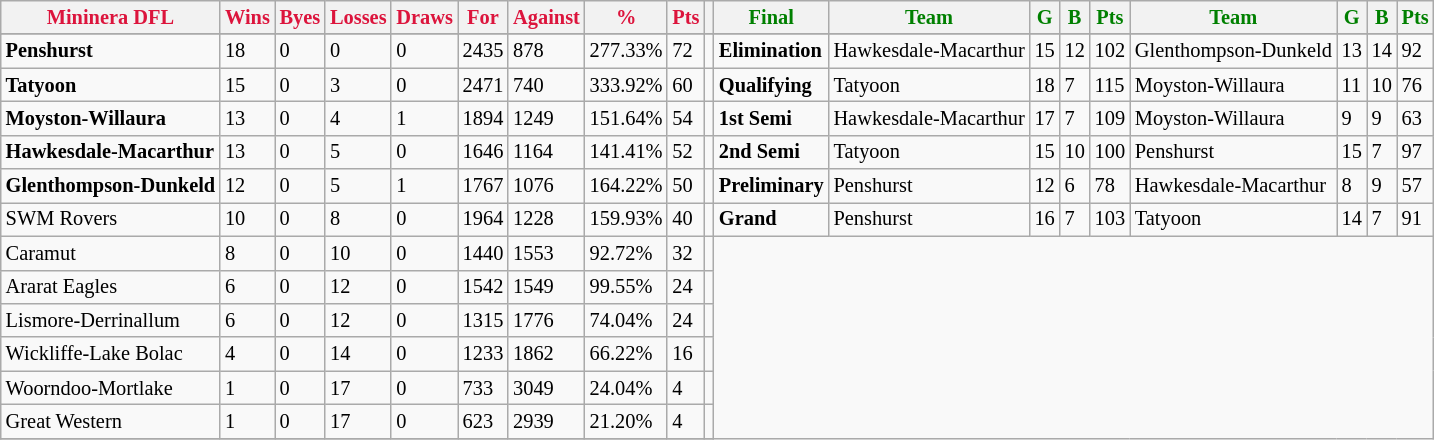<table style="font-size: 85%; text-align: left;" class="wikitable">
<tr>
<th style="color:crimson">Mininera DFL</th>
<th style="color:crimson">Wins</th>
<th style="color:crimson">Byes</th>
<th style="color:crimson">Losses</th>
<th style="color:crimson">Draws</th>
<th style="color:crimson">For</th>
<th style="color:crimson">Against</th>
<th style="color:crimson">%</th>
<th style="color:crimson">Pts</th>
<th></th>
<th style="color:green">Final</th>
<th style="color:green">Team</th>
<th style="color:green">G</th>
<th style="color:green">B</th>
<th style="color:green">Pts</th>
<th style="color:green">Team</th>
<th style="color:green">G</th>
<th style="color:green">B</th>
<th style="color:green">Pts</th>
</tr>
<tr>
</tr>
<tr>
</tr>
<tr>
<td><strong>	Penshurst	</strong></td>
<td>18</td>
<td>0</td>
<td>0</td>
<td>0</td>
<td>2435</td>
<td>878</td>
<td>277.33%</td>
<td>72</td>
<td></td>
<td><strong>Elimination</strong></td>
<td>Hawkesdale-Macarthur</td>
<td>15</td>
<td>12</td>
<td>102</td>
<td>Glenthompson-Dunkeld</td>
<td>13</td>
<td>14</td>
<td>92</td>
</tr>
<tr>
<td><strong>	Tatyoon	</strong></td>
<td>15</td>
<td>0</td>
<td>3</td>
<td>0</td>
<td>2471</td>
<td>740</td>
<td>333.92%</td>
<td>60</td>
<td></td>
<td><strong>Qualifying</strong></td>
<td>Tatyoon</td>
<td>18</td>
<td>7</td>
<td>115</td>
<td>Moyston-Willaura</td>
<td>11</td>
<td>10</td>
<td>76</td>
</tr>
<tr>
<td><strong>	Moyston-Willaura	</strong></td>
<td>13</td>
<td>0</td>
<td>4</td>
<td>1</td>
<td>1894</td>
<td>1249</td>
<td>151.64%</td>
<td>54</td>
<td></td>
<td><strong>1st Semi</strong></td>
<td>Hawkesdale-Macarthur</td>
<td>17</td>
<td>7</td>
<td>109</td>
<td>Moyston-Willaura</td>
<td>9</td>
<td>9</td>
<td>63</td>
</tr>
<tr>
<td><strong>	Hawkesdale-Macarthur	</strong></td>
<td>13</td>
<td>0</td>
<td>5</td>
<td>0</td>
<td>1646</td>
<td>1164</td>
<td>141.41%</td>
<td>52</td>
<td></td>
<td><strong>2nd Semi</strong></td>
<td>Tatyoon</td>
<td>15</td>
<td>10</td>
<td>100</td>
<td>Penshurst</td>
<td>15</td>
<td>7</td>
<td>97</td>
</tr>
<tr>
<td><strong>	Glenthompson-Dunkeld	</strong></td>
<td>12</td>
<td>0</td>
<td>5</td>
<td>1</td>
<td>1767</td>
<td>1076</td>
<td>164.22%</td>
<td>50</td>
<td></td>
<td><strong>Preliminary</strong></td>
<td>Penshurst</td>
<td>12</td>
<td>6</td>
<td>78</td>
<td>Hawkesdale-Macarthur</td>
<td>8</td>
<td>9</td>
<td>57</td>
</tr>
<tr>
<td>SWM Rovers</td>
<td>10</td>
<td>0</td>
<td>8</td>
<td>0</td>
<td>1964</td>
<td>1228</td>
<td>159.93%</td>
<td>40</td>
<td></td>
<td><strong>Grand</strong></td>
<td>Penshurst</td>
<td>16</td>
<td>7</td>
<td>103</td>
<td>Tatyoon</td>
<td>14</td>
<td>7</td>
<td>91</td>
</tr>
<tr>
<td>Caramut</td>
<td>8</td>
<td>0</td>
<td>10</td>
<td>0</td>
<td>1440</td>
<td>1553</td>
<td>92.72%</td>
<td>32</td>
<td></td>
</tr>
<tr>
<td>Ararat Eagles</td>
<td>6</td>
<td>0</td>
<td>12</td>
<td>0</td>
<td>1542</td>
<td>1549</td>
<td>99.55%</td>
<td>24</td>
<td></td>
</tr>
<tr>
<td>Lismore-Derrinallum</td>
<td>6</td>
<td>0</td>
<td>12</td>
<td>0</td>
<td>1315</td>
<td>1776</td>
<td>74.04%</td>
<td>24</td>
<td></td>
</tr>
<tr>
<td>Wickliffe-Lake Bolac</td>
<td>4</td>
<td>0</td>
<td>14</td>
<td>0</td>
<td>1233</td>
<td>1862</td>
<td>66.22%</td>
<td>16</td>
<td></td>
</tr>
<tr>
<td>Woorndoo-Mortlake</td>
<td>1</td>
<td>0</td>
<td>17</td>
<td>0</td>
<td>733</td>
<td>3049</td>
<td>24.04%</td>
<td>4</td>
<td></td>
</tr>
<tr>
<td>Great Western</td>
<td>1</td>
<td>0</td>
<td>17</td>
<td>0</td>
<td>623</td>
<td>2939</td>
<td>21.20%</td>
<td>4</td>
<td></td>
</tr>
<tr>
</tr>
</table>
